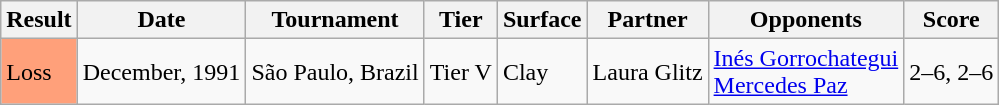<table class="sortable wikitable">
<tr>
<th>Result</th>
<th>Date</th>
<th>Tournament</th>
<th>Tier</th>
<th>Surface</th>
<th>Partner</th>
<th>Opponents</th>
<th class="unsortable">Score</th>
</tr>
<tr>
<td style="background:#FFA07A;">Loss</td>
<td>December, 1991</td>
<td>São Paulo, Brazil</td>
<td>Tier V</td>
<td>Clay</td>
<td> Laura Glitz</td>
<td> <a href='#'>Inés Gorrochategui</a><br> <a href='#'>Mercedes Paz</a></td>
<td>2–6, 2–6</td>
</tr>
</table>
